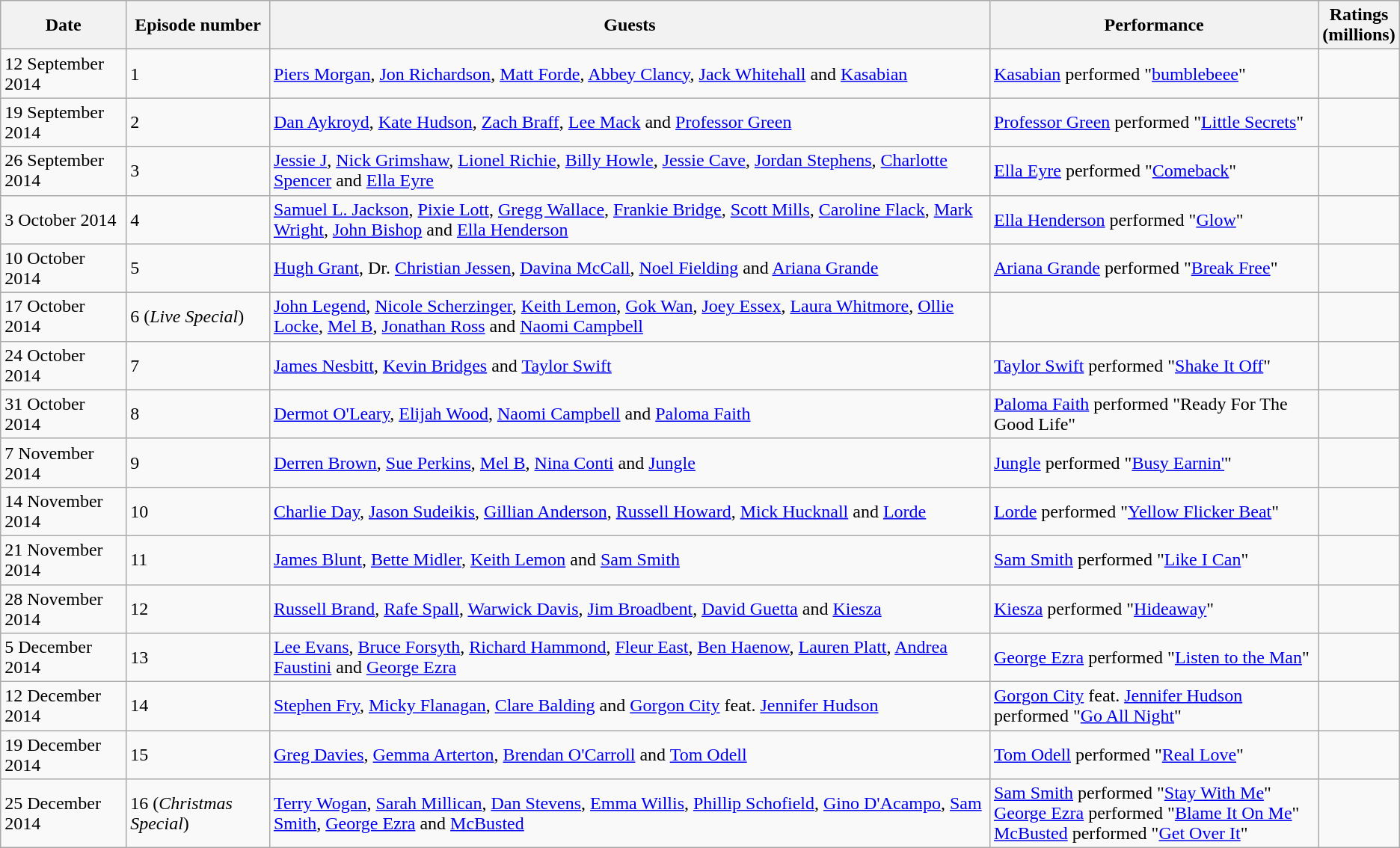<table class="wikitable">
<tr>
<th>Date</th>
<th>Episode number</th>
<th>Guests</th>
<th>Performance</th>
<th>Ratings<br>(millions)</th>
</tr>
<tr>
<td>12 September 2014</td>
<td>1</td>
<td><a href='#'>Piers Morgan</a>, <a href='#'>Jon Richardson</a>, <a href='#'>Matt Forde</a>, <a href='#'>Abbey Clancy</a>, <a href='#'>Jack Whitehall</a> and <a href='#'>Kasabian</a></td>
<td><a href='#'>Kasabian</a> performed "<a href='#'>bumblebeee</a>"</td>
<td></td>
</tr>
<tr>
<td>19 September 2014</td>
<td>2</td>
<td><a href='#'>Dan Aykroyd</a>, <a href='#'>Kate Hudson</a>, <a href='#'>Zach Braff</a>, <a href='#'>Lee Mack</a> and <a href='#'>Professor Green</a></td>
<td><a href='#'>Professor Green</a> performed "<a href='#'>Little Secrets</a>"</td>
<td></td>
</tr>
<tr>
<td>26 September 2014</td>
<td>3</td>
<td><a href='#'>Jessie J</a>, <a href='#'>Nick Grimshaw</a>, <a href='#'>Lionel Richie</a>, <a href='#'>Billy Howle</a>, <a href='#'>Jessie Cave</a>, <a href='#'>Jordan Stephens</a>, <a href='#'>Charlotte Spencer</a> and <a href='#'>Ella Eyre</a></td>
<td><a href='#'>Ella Eyre</a> performed "<a href='#'>Comeback</a>"</td>
<td></td>
</tr>
<tr>
<td>3 October 2014</td>
<td>4</td>
<td><a href='#'>Samuel L. Jackson</a>, <a href='#'>Pixie Lott</a>, <a href='#'>Gregg Wallace</a>, <a href='#'>Frankie Bridge</a>, <a href='#'>Scott Mills</a>, <a href='#'>Caroline Flack</a>, <a href='#'>Mark Wright</a>, <a href='#'>John Bishop</a> and <a href='#'>Ella Henderson</a></td>
<td><a href='#'>Ella Henderson</a> performed "<a href='#'>Glow</a>"</td>
<td></td>
</tr>
<tr>
<td>10 October 2014</td>
<td>5</td>
<td><a href='#'>Hugh Grant</a>, Dr. <a href='#'>Christian Jessen</a>, <a href='#'>Davina McCall</a>, <a href='#'>Noel Fielding</a> and <a href='#'>Ariana Grande</a></td>
<td><a href='#'>Ariana Grande</a> performed "<a href='#'>Break Free</a>"</td>
<td></td>
</tr>
<tr>
</tr>
<tr>
<td>17 October 2014</td>
<td>6 (<em>Live Special</em>)</td>
<td><a href='#'>John Legend</a>, <a href='#'>Nicole Scherzinger</a>, <a href='#'>Keith Lemon</a>, <a href='#'>Gok Wan</a>, <a href='#'>Joey Essex</a>, <a href='#'>Laura Whitmore</a>, <a href='#'>Ollie Locke</a>, <a href='#'>Mel B</a>, <a href='#'>Jonathan Ross</a> and <a href='#'>Naomi Campbell</a></td>
<td></td>
<td></td>
</tr>
<tr>
<td>24 October 2014</td>
<td>7</td>
<td><a href='#'>James Nesbitt</a>, <a href='#'>Kevin Bridges</a> and <a href='#'>Taylor Swift</a></td>
<td><a href='#'>Taylor Swift</a> performed "<a href='#'>Shake It Off</a>"</td>
<td></td>
</tr>
<tr>
<td>31 October 2014</td>
<td>8</td>
<td><a href='#'>Dermot O'Leary</a>, <a href='#'>Elijah Wood</a>, <a href='#'>Naomi Campbell</a> and <a href='#'>Paloma Faith</a></td>
<td><a href='#'>Paloma Faith</a> performed "Ready For The Good Life"</td>
<td></td>
</tr>
<tr>
<td>7 November 2014</td>
<td>9</td>
<td><a href='#'>Derren Brown</a>, <a href='#'>Sue Perkins</a>, <a href='#'>Mel B</a>, <a href='#'>Nina Conti</a> and <a href='#'>Jungle</a></td>
<td><a href='#'>Jungle</a> performed "<a href='#'>Busy Earnin'</a>"</td>
<td></td>
</tr>
<tr>
<td>14 November 2014</td>
<td>10</td>
<td><a href='#'>Charlie Day</a>, <a href='#'>Jason Sudeikis</a>, <a href='#'>Gillian Anderson</a>, <a href='#'>Russell Howard</a>, <a href='#'>Mick Hucknall</a> and <a href='#'>Lorde</a></td>
<td><a href='#'>Lorde</a> performed "<a href='#'>Yellow Flicker Beat</a>"</td>
<td></td>
</tr>
<tr>
<td>21 November 2014</td>
<td>11</td>
<td><a href='#'>James Blunt</a>, <a href='#'>Bette Midler</a>, <a href='#'>Keith Lemon</a> and <a href='#'>Sam Smith</a></td>
<td><a href='#'>Sam Smith</a> performed "<a href='#'>Like I Can</a>"</td>
<td></td>
</tr>
<tr>
<td>28 November 2014</td>
<td>12</td>
<td><a href='#'>Russell Brand</a>, <a href='#'>Rafe Spall</a>, <a href='#'>Warwick Davis</a>, <a href='#'>Jim Broadbent</a>, <a href='#'>David Guetta</a> and <a href='#'>Kiesza</a></td>
<td><a href='#'>Kiesza</a> performed "<a href='#'>Hideaway</a>"</td>
<td></td>
</tr>
<tr>
<td>5 December 2014</td>
<td>13</td>
<td><a href='#'>Lee Evans</a>, <a href='#'>Bruce Forsyth</a>, <a href='#'>Richard Hammond</a>, <a href='#'>Fleur East</a>, <a href='#'>Ben Haenow</a>, <a href='#'>Lauren Platt</a>, <a href='#'>Andrea Faustini</a> and <a href='#'>George Ezra</a></td>
<td><a href='#'>George Ezra</a> performed "<a href='#'>Listen to the Man</a>"</td>
<td></td>
</tr>
<tr>
<td>12 December 2014</td>
<td>14</td>
<td><a href='#'>Stephen Fry</a>, <a href='#'>Micky Flanagan</a>, <a href='#'>Clare Balding</a> and <a href='#'>Gorgon City</a> feat. <a href='#'>Jennifer Hudson</a></td>
<td><a href='#'>Gorgon City</a> feat. <a href='#'>Jennifer Hudson</a> performed "<a href='#'>Go All Night</a>"</td>
<td></td>
</tr>
<tr>
<td>19 December 2014</td>
<td>15</td>
<td><a href='#'>Greg Davies</a>, <a href='#'>Gemma Arterton</a>, <a href='#'>Brendan O'Carroll</a> and <a href='#'>Tom Odell</a></td>
<td><a href='#'>Tom Odell</a> performed "<a href='#'>Real Love</a>"</td>
<td></td>
</tr>
<tr>
<td>25 December 2014</td>
<td>16 (<em>Christmas Special</em>)</td>
<td><a href='#'>Terry Wogan</a>, <a href='#'>Sarah Millican</a>, <a href='#'>Dan Stevens</a>, <a href='#'>Emma Willis</a>, <a href='#'>Phillip Schofield</a>, <a href='#'>Gino D'Acampo</a>, <a href='#'>Sam Smith</a>, <a href='#'>George Ezra</a> and <a href='#'>McBusted</a></td>
<td><a href='#'>Sam Smith</a> performed "<a href='#'>Stay With Me</a>"<br><a href='#'>George Ezra</a> performed "<a href='#'>Blame It On Me</a>"<br><a href='#'>McBusted</a> performed "<a href='#'>Get Over It</a>"</td>
<td></td>
</tr>
</table>
